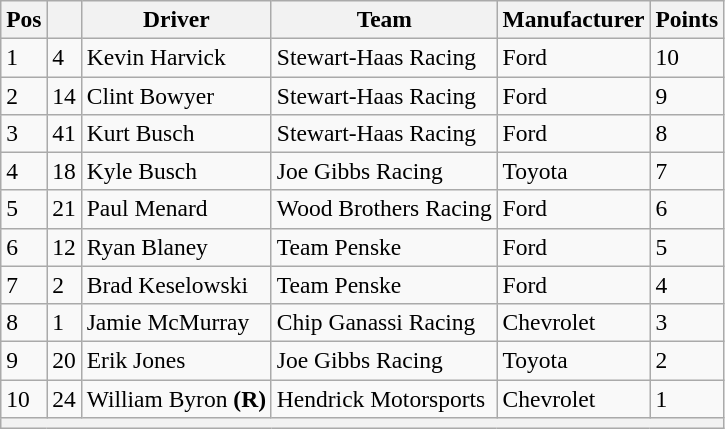<table class="wikitable" style="font-size:98%">
<tr>
<th>Pos</th>
<th></th>
<th>Driver</th>
<th>Team</th>
<th>Manufacturer</th>
<th>Points</th>
</tr>
<tr>
<td>1</td>
<td>4</td>
<td>Kevin Harvick</td>
<td>Stewart-Haas Racing</td>
<td>Ford</td>
<td>10</td>
</tr>
<tr>
<td>2</td>
<td>14</td>
<td>Clint Bowyer</td>
<td>Stewart-Haas Racing</td>
<td>Ford</td>
<td>9</td>
</tr>
<tr>
<td>3</td>
<td>41</td>
<td>Kurt Busch</td>
<td>Stewart-Haas Racing</td>
<td>Ford</td>
<td>8</td>
</tr>
<tr>
<td>4</td>
<td>18</td>
<td>Kyle Busch</td>
<td>Joe Gibbs Racing</td>
<td>Toyota</td>
<td>7</td>
</tr>
<tr>
<td>5</td>
<td>21</td>
<td>Paul Menard</td>
<td>Wood Brothers Racing</td>
<td>Ford</td>
<td>6</td>
</tr>
<tr>
<td>6</td>
<td>12</td>
<td>Ryan Blaney</td>
<td>Team Penske</td>
<td>Ford</td>
<td>5</td>
</tr>
<tr>
<td>7</td>
<td>2</td>
<td>Brad Keselowski</td>
<td>Team Penske</td>
<td>Ford</td>
<td>4</td>
</tr>
<tr>
<td>8</td>
<td>1</td>
<td>Jamie McMurray</td>
<td>Chip Ganassi Racing</td>
<td>Chevrolet</td>
<td>3</td>
</tr>
<tr>
<td>9</td>
<td>20</td>
<td>Erik Jones</td>
<td>Joe Gibbs Racing</td>
<td>Toyota</td>
<td>2</td>
</tr>
<tr>
<td>10</td>
<td>24</td>
<td>William Byron <strong>(R)</strong></td>
<td>Hendrick Motorsports</td>
<td>Chevrolet</td>
<td>1</td>
</tr>
<tr>
<th colspan="6"></th>
</tr>
</table>
